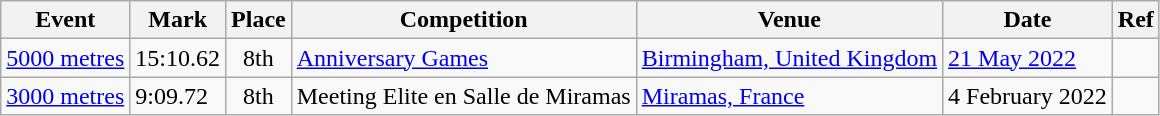<table class="wikitable">
<tr>
<th>Event</th>
<th>Mark</th>
<th>Place</th>
<th>Competition</th>
<th>Venue</th>
<th>Date</th>
<th>Ref</th>
</tr>
<tr>
<td><a href='#'>5000 metres</a></td>
<td>15:10.62</td>
<td style="text-align:center;">8th</td>
<td><a href='#'>Anniversary Games</a></td>
<td><a href='#'>Birmingham, United Kingdom</a></td>
<td><a href='#'>21 May 2022</a></td>
<td></td>
</tr>
<tr>
<td><a href='#'>3000 metres</a></td>
<td>9:09.72 </td>
<td style="text-align:center;">8th</td>
<td>Meeting Elite en Salle de Miramas</td>
<td><a href='#'>Miramas, France</a></td>
<td>4 February 2022</td>
<td></td>
</tr>
</table>
